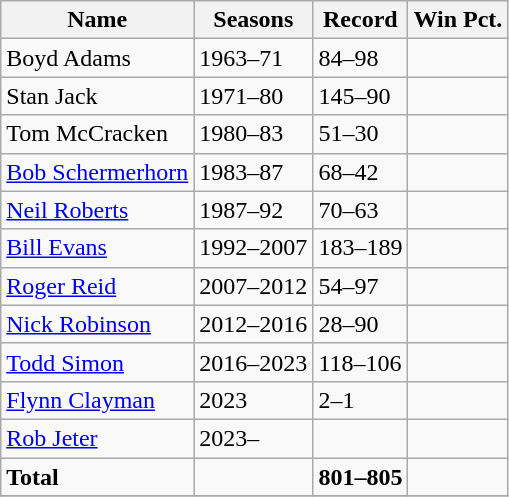<table class="wikitable">
<tr>
<th>Name</th>
<th>Seasons</th>
<th>Record</th>
<th>Win Pct.</th>
</tr>
<tr>
<td>Boyd Adams</td>
<td>1963–71</td>
<td>84–98</td>
<td></td>
</tr>
<tr>
<td>Stan Jack</td>
<td>1971–80</td>
<td>145–90</td>
<td></td>
</tr>
<tr>
<td>Tom McCracken</td>
<td>1980–83</td>
<td>51–30</td>
<td></td>
</tr>
<tr>
<td><a href='#'>Bob Schermerhorn</a></td>
<td>1983–87</td>
<td>68–42</td>
<td></td>
</tr>
<tr>
<td><a href='#'>Neil Roberts</a></td>
<td>1987–92</td>
<td>70–63</td>
<td></td>
</tr>
<tr>
<td><a href='#'>Bill Evans</a></td>
<td>1992–2007</td>
<td>183–189</td>
<td></td>
</tr>
<tr>
<td><a href='#'>Roger Reid</a></td>
<td>2007–2012</td>
<td>54–97</td>
<td></td>
</tr>
<tr>
<td><a href='#'>Nick Robinson</a></td>
<td>2012–2016</td>
<td>28–90</td>
<td></td>
</tr>
<tr>
<td><a href='#'>Todd Simon</a></td>
<td>2016–2023</td>
<td>118–106</td>
<td></td>
</tr>
<tr>
<td><a href='#'>Flynn Clayman</a></td>
<td>2023</td>
<td>2–1</td>
<td></td>
</tr>
<tr>
<td><a href='#'>Rob Jeter</a></td>
<td>2023–</td>
<td></td>
<td></td>
</tr>
<tr>
<td><strong>Total</strong></td>
<td></td>
<td><strong>801–805</strong></td>
<td><strong></strong></td>
</tr>
<tr>
</tr>
</table>
